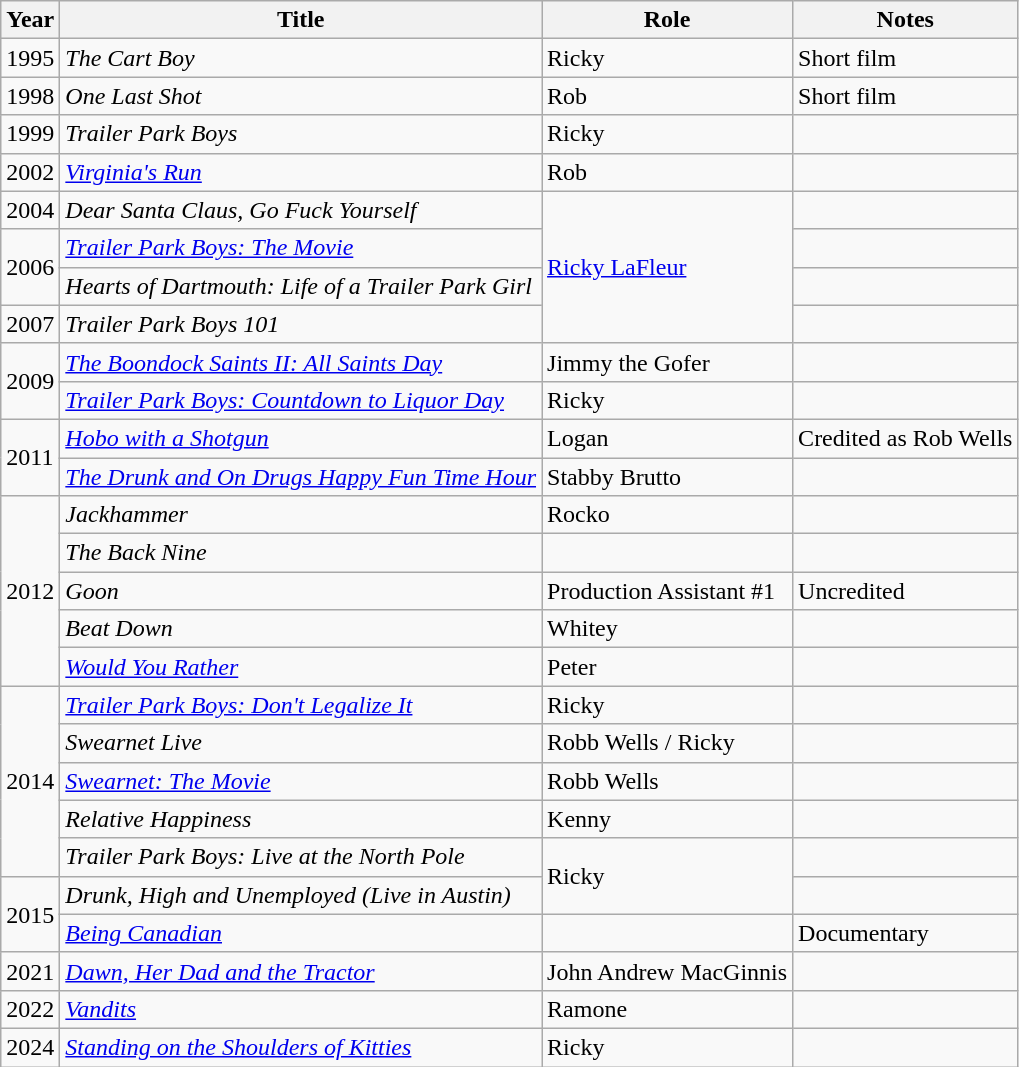<table class="wikitable sortable">
<tr>
<th>Year</th>
<th>Title</th>
<th>Role</th>
<th class="unsortable">Notes</th>
</tr>
<tr>
<td>1995</td>
<td data-sort-value="Cart Boy, The"><em>The Cart Boy</em></td>
<td>Ricky</td>
<td>Short film</td>
</tr>
<tr>
<td>1998</td>
<td><em>One Last Shot</em></td>
<td>Rob</td>
<td>Short film</td>
</tr>
<tr>
<td>1999</td>
<td><em>Trailer Park Boys</em></td>
<td>Ricky</td>
<td></td>
</tr>
<tr>
<td>2002</td>
<td><em><a href='#'>Virginia's Run</a></em></td>
<td>Rob</td>
<td></td>
</tr>
<tr>
<td>2004</td>
<td><em>Dear Santa Claus, Go Fuck Yourself</em></td>
<td rowspan="4"><a href='#'>Ricky LaFleur</a></td>
<td></td>
</tr>
<tr>
<td rowspan="2">2006</td>
<td><em><a href='#'>Trailer Park Boys: The Movie</a></em></td>
<td></td>
</tr>
<tr>
<td><em>Hearts of Dartmouth: Life of a Trailer Park Girl</em></td>
<td></td>
</tr>
<tr>
<td>2007</td>
<td><em>Trailer Park Boys 101</em></td>
<td></td>
</tr>
<tr>
<td rowspan="2">2009</td>
<td data-sort-value="Boondock Saints II: All Saints Day, The"><em><a href='#'>The Boondock Saints II: All Saints Day</a></em></td>
<td>Jimmy the Gofer</td>
<td></td>
</tr>
<tr>
<td><em><a href='#'>Trailer Park Boys: Countdown to Liquor Day</a></em></td>
<td>Ricky</td>
<td></td>
</tr>
<tr>
<td rowspan="2">2011</td>
<td><em><a href='#'>Hobo with a Shotgun</a></em></td>
<td>Logan</td>
<td>Credited as Rob Wells</td>
</tr>
<tr>
<td data-sort-value="Drunk and On Drugs Happy Fun Time Hour, The"><em><a href='#'>The Drunk and On Drugs Happy Fun Time Hour</a></em></td>
<td>Stabby Brutto</td>
<td></td>
</tr>
<tr>
<td rowspan="5">2012</td>
<td><em>Jackhammer</em></td>
<td>Rocko</td>
<td></td>
</tr>
<tr>
<td data-sort-value="Back Nine, The"><em>The Back Nine</em></td>
<td></td>
<td></td>
</tr>
<tr>
<td><em>Goon</em></td>
<td>Production Assistant #1</td>
<td>Uncredited</td>
</tr>
<tr>
<td><em>Beat Down</em></td>
<td>Whitey</td>
<td></td>
</tr>
<tr>
<td><em><a href='#'>Would You Rather</a></em></td>
<td>Peter</td>
<td></td>
</tr>
<tr>
<td rowspan="5">2014</td>
<td><em><a href='#'>Trailer Park Boys: Don't Legalize It</a></em></td>
<td>Ricky</td>
<td></td>
</tr>
<tr>
<td><em>Swearnet Live</em></td>
<td>Robb Wells / Ricky</td>
<td></td>
</tr>
<tr>
<td><em><a href='#'>Swearnet: The Movie</a></em></td>
<td>Robb Wells</td>
<td></td>
</tr>
<tr>
<td><em>Relative Happiness</em></td>
<td>Kenny</td>
<td></td>
</tr>
<tr>
<td><em>Trailer Park Boys: Live at the North Pole</em></td>
<td rowspan="2">Ricky</td>
<td></td>
</tr>
<tr>
<td rowspan=2>2015</td>
<td><em>Drunk, High and Unemployed (Live in Austin)</em></td>
<td></td>
</tr>
<tr>
<td><em><a href='#'>Being Canadian</a></em></td>
<td></td>
<td>Documentary</td>
</tr>
<tr>
<td>2021</td>
<td><em><a href='#'>Dawn, Her Dad and the Tractor</a></em></td>
<td>John Andrew MacGinnis</td>
<td></td>
</tr>
<tr>
<td>2022</td>
<td><em><a href='#'>Vandits</a></em></td>
<td>Ramone</td>
<td></td>
</tr>
<tr>
<td>2024</td>
<td><em><a href='#'>Standing on the Shoulders of Kitties</a></em></td>
<td>Ricky</td>
<td></td>
</tr>
</table>
